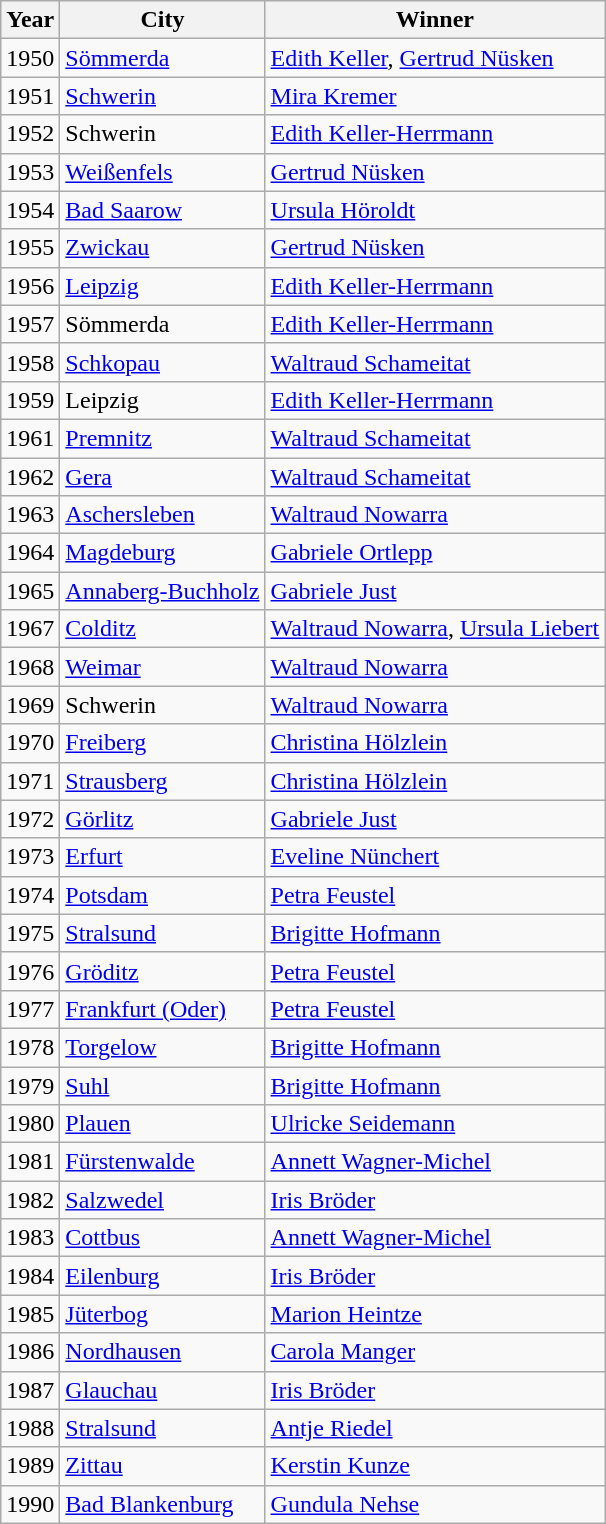<table class="wikitable">
<tr>
<th>Year</th>
<th>City</th>
<th>Winner</th>
</tr>
<tr>
<td>1950</td>
<td><a href='#'>Sömmerda</a></td>
<td><a href='#'>Edith Keller</a>, <a href='#'>Gertrud Nüsken</a></td>
</tr>
<tr>
<td>1951</td>
<td><a href='#'>Schwerin</a></td>
<td><a href='#'>Mira Kremer</a></td>
</tr>
<tr>
<td>1952</td>
<td>Schwerin</td>
<td><a href='#'>Edith Keller-Herrmann</a></td>
</tr>
<tr>
<td>1953</td>
<td><a href='#'>Weißenfels</a></td>
<td><a href='#'>Gertrud Nüsken</a></td>
</tr>
<tr>
<td>1954</td>
<td><a href='#'>Bad Saarow</a></td>
<td><a href='#'>Ursula Höroldt</a></td>
</tr>
<tr>
<td>1955</td>
<td><a href='#'>Zwickau</a></td>
<td><a href='#'>Gertrud Nüsken</a></td>
</tr>
<tr>
<td>1956</td>
<td><a href='#'>Leipzig</a></td>
<td><a href='#'>Edith Keller-Herrmann</a></td>
</tr>
<tr>
<td>1957</td>
<td>Sömmerda</td>
<td><a href='#'>Edith Keller-Herrmann</a></td>
</tr>
<tr>
<td>1958</td>
<td><a href='#'>Schkopau</a></td>
<td><a href='#'>Waltraud Schameitat</a></td>
</tr>
<tr>
<td>1959</td>
<td>Leipzig</td>
<td><a href='#'>Edith Keller-Herrmann</a></td>
</tr>
<tr>
<td>1961</td>
<td><a href='#'>Premnitz</a></td>
<td><a href='#'>Waltraud Schameitat</a></td>
</tr>
<tr>
<td>1962</td>
<td><a href='#'>Gera</a></td>
<td><a href='#'>Waltraud Schameitat</a></td>
</tr>
<tr>
<td>1963</td>
<td><a href='#'>Aschersleben</a></td>
<td><a href='#'>Waltraud Nowarra</a></td>
</tr>
<tr>
<td>1964</td>
<td><a href='#'>Magdeburg</a></td>
<td><a href='#'>Gabriele Ortlepp</a></td>
</tr>
<tr>
<td>1965</td>
<td><a href='#'>Annaberg-Buchholz</a></td>
<td><a href='#'>Gabriele Just</a></td>
</tr>
<tr>
<td>1967</td>
<td><a href='#'>Colditz</a></td>
<td><a href='#'>Waltraud Nowarra</a>, <a href='#'>Ursula Liebert</a></td>
</tr>
<tr>
<td>1968</td>
<td><a href='#'>Weimar</a></td>
<td><a href='#'>Waltraud Nowarra</a></td>
</tr>
<tr>
<td>1969</td>
<td>Schwerin</td>
<td><a href='#'>Waltraud Nowarra</a></td>
</tr>
<tr>
<td>1970</td>
<td><a href='#'>Freiberg</a></td>
<td><a href='#'>Christina Hölzlein</a></td>
</tr>
<tr>
<td>1971</td>
<td><a href='#'>Strausberg</a></td>
<td><a href='#'>Christina Hölzlein</a></td>
</tr>
<tr>
<td>1972</td>
<td><a href='#'>Görlitz</a></td>
<td><a href='#'>Gabriele Just</a></td>
</tr>
<tr>
<td>1973</td>
<td><a href='#'>Erfurt</a></td>
<td><a href='#'>Eveline Nünchert</a></td>
</tr>
<tr>
<td>1974</td>
<td><a href='#'>Potsdam</a></td>
<td><a href='#'>Petra Feustel</a></td>
</tr>
<tr>
<td>1975</td>
<td><a href='#'>Stralsund</a></td>
<td><a href='#'>Brigitte Hofmann</a></td>
</tr>
<tr>
<td>1976</td>
<td><a href='#'>Gröditz</a></td>
<td><a href='#'>Petra Feustel</a></td>
</tr>
<tr>
<td>1977</td>
<td><a href='#'>Frankfurt (Oder)</a></td>
<td><a href='#'>Petra Feustel</a></td>
</tr>
<tr>
<td>1978</td>
<td><a href='#'>Torgelow</a></td>
<td><a href='#'>Brigitte Hofmann</a></td>
</tr>
<tr>
<td>1979</td>
<td><a href='#'>Suhl</a></td>
<td><a href='#'>Brigitte Hofmann</a></td>
</tr>
<tr>
<td>1980</td>
<td><a href='#'>Plauen</a></td>
<td><a href='#'>Ulricke Seidemann</a></td>
</tr>
<tr>
<td>1981</td>
<td><a href='#'>Fürstenwalde</a></td>
<td><a href='#'>Annett Wagner-Michel</a></td>
</tr>
<tr>
<td>1982</td>
<td><a href='#'>Salzwedel</a></td>
<td><a href='#'>Iris Bröder</a></td>
</tr>
<tr>
<td>1983</td>
<td><a href='#'>Cottbus</a></td>
<td><a href='#'>Annett Wagner-Michel</a></td>
</tr>
<tr>
<td>1984</td>
<td><a href='#'>Eilenburg</a></td>
<td><a href='#'>Iris Bröder</a></td>
</tr>
<tr>
<td>1985</td>
<td><a href='#'>Jüterbog</a></td>
<td><a href='#'>Marion Heintze</a></td>
</tr>
<tr>
<td>1986</td>
<td><a href='#'>Nordhausen</a></td>
<td><a href='#'>Carola Manger</a></td>
</tr>
<tr>
<td>1987</td>
<td><a href='#'>Glauchau</a></td>
<td><a href='#'>Iris Bröder</a></td>
</tr>
<tr>
<td>1988</td>
<td><a href='#'>Stralsund</a></td>
<td><a href='#'>Antje Riedel</a></td>
</tr>
<tr>
<td>1989</td>
<td><a href='#'>Zittau</a></td>
<td><a href='#'>Kerstin Kunze</a></td>
</tr>
<tr>
<td>1990</td>
<td><a href='#'>Bad Blankenburg</a></td>
<td><a href='#'>Gundula Nehse</a></td>
</tr>
</table>
